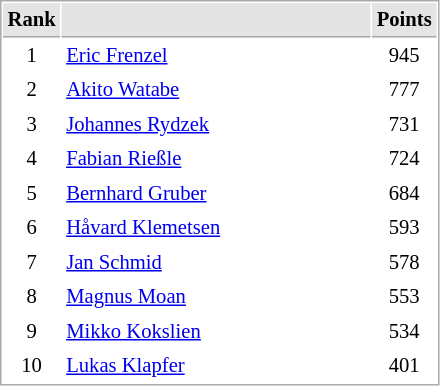<table cellspacing="1" cellpadding="3" style="border:1px solid #AAAAAA;font-size:86%">
<tr bgcolor="#E4E4E4">
<th style="border-bottom:1px solid #AAAAAA" width=10>Rank</th>
<th style="border-bottom:1px solid #AAAAAA" width=200></th>
<th style="border-bottom:1px solid #AAAAAA" width=20>Points</th>
</tr>
<tr align="center">
<td>1</td>
<td align="left"> <a href='#'>Eric Frenzel</a></td>
<td>945</td>
</tr>
<tr align="center">
<td>2</td>
<td align="left"> <a href='#'>Akito Watabe</a></td>
<td>777</td>
</tr>
<tr align="center">
<td>3</td>
<td align="left"> <a href='#'>Johannes Rydzek</a></td>
<td>731</td>
</tr>
<tr align="center">
<td>4</td>
<td align="left"> <a href='#'>Fabian Rießle</a></td>
<td>724</td>
</tr>
<tr align="center">
<td>5</td>
<td align="left"> <a href='#'>Bernhard Gruber</a></td>
<td>684</td>
</tr>
<tr align="center">
<td>6</td>
<td align="left"> <a href='#'>Håvard Klemetsen</a></td>
<td>593</td>
</tr>
<tr align="center">
<td>7</td>
<td align="left"> <a href='#'>Jan Schmid</a></td>
<td>578</td>
</tr>
<tr align="center">
<td>8</td>
<td align="left"> <a href='#'>Magnus Moan</a></td>
<td>553</td>
</tr>
<tr align="center">
<td>9</td>
<td align="left"> <a href='#'>Mikko Kokslien</a></td>
<td>534</td>
</tr>
<tr align="center">
<td>10</td>
<td align="left"> <a href='#'>Lukas Klapfer</a></td>
<td>401</td>
</tr>
</table>
